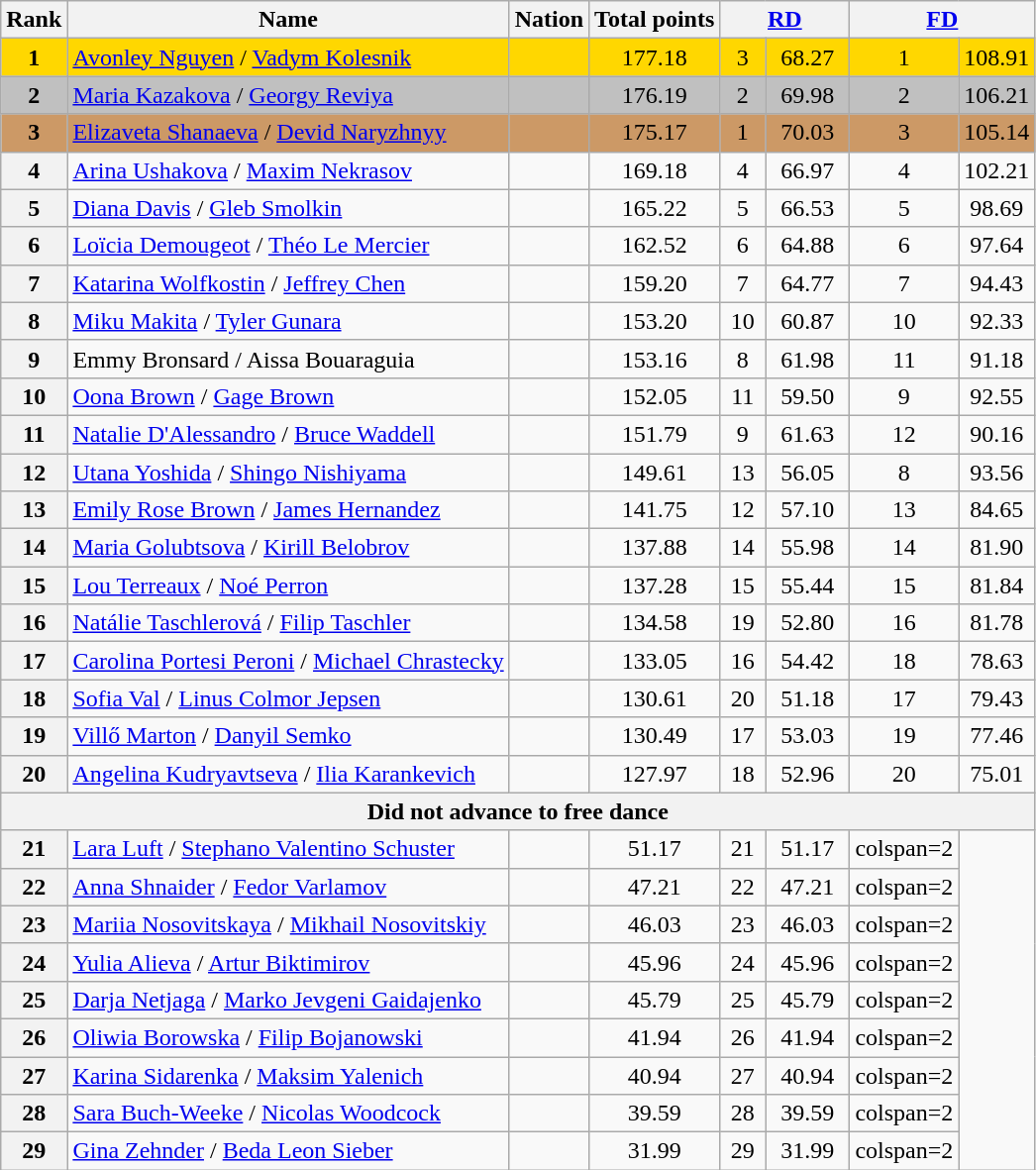<table class="wikitable sortable">
<tr>
<th>Rank</th>
<th>Name</th>
<th>Nation</th>
<th>Total points</th>
<th colspan="2" width="80px"><a href='#'>RD</a></th>
<th colspan="2" width="80px"><a href='#'>FD</a></th>
</tr>
<tr bgcolor="gold">
<td align="center"><strong>1</strong></td>
<td><a href='#'>Avonley Nguyen</a> / <a href='#'>Vadym Kolesnik</a></td>
<td></td>
<td align="center">177.18</td>
<td align="center">3</td>
<td align="center">68.27</td>
<td align="center">1</td>
<td align="center">108.91</td>
</tr>
<tr bgcolor="silver">
<td align="center"><strong>2</strong></td>
<td><a href='#'>Maria Kazakova</a> / <a href='#'>Georgy Reviya</a></td>
<td></td>
<td align="center">176.19</td>
<td align="center">2</td>
<td align="center">69.98</td>
<td align="center">2</td>
<td align="center">106.21</td>
</tr>
<tr bgcolor="cc9966">
<td align="center"><strong>3</strong></td>
<td><a href='#'>Elizaveta Shanaeva</a> / <a href='#'>Devid Naryzhnyy</a></td>
<td></td>
<td align="center">175.17</td>
<td align="center">1</td>
<td align="center">70.03</td>
<td align="center">3</td>
<td align="center">105.14</td>
</tr>
<tr>
<th>4</th>
<td><a href='#'>Arina Ushakova</a> / <a href='#'>Maxim Nekrasov</a></td>
<td></td>
<td align="center">169.18</td>
<td align="center">4</td>
<td align="center">66.97</td>
<td align="center">4</td>
<td align="center">102.21</td>
</tr>
<tr>
<th>5</th>
<td><a href='#'>Diana Davis</a> / <a href='#'>Gleb Smolkin</a></td>
<td></td>
<td align="center">165.22</td>
<td align="center">5</td>
<td align="center">66.53</td>
<td align="center">5</td>
<td align="center">98.69</td>
</tr>
<tr>
<th>6</th>
<td><a href='#'>Loïcia Demougeot</a> / <a href='#'>Théo Le Mercier</a></td>
<td></td>
<td align="center">162.52</td>
<td align="center">6</td>
<td align="center">64.88</td>
<td align="center">6</td>
<td align="center">97.64</td>
</tr>
<tr>
<th>7</th>
<td><a href='#'>Katarina Wolfkostin</a> / <a href='#'>Jeffrey Chen</a></td>
<td></td>
<td align="center">159.20</td>
<td align="center">7</td>
<td align="center">64.77</td>
<td align="center">7</td>
<td align="center">94.43</td>
</tr>
<tr>
<th>8</th>
<td><a href='#'>Miku Makita</a> / <a href='#'>Tyler Gunara</a></td>
<td></td>
<td align="center">153.20</td>
<td align="center">10</td>
<td align="center">60.87</td>
<td align="center">10</td>
<td align="center">92.33</td>
</tr>
<tr>
<th>9</th>
<td>Emmy Bronsard / Aissa Bouaraguia</td>
<td></td>
<td align="center">153.16</td>
<td align="center">8</td>
<td align="center">61.98</td>
<td align="center">11</td>
<td align="center">91.18</td>
</tr>
<tr>
<th>10</th>
<td><a href='#'>Oona Brown</a> / <a href='#'>Gage Brown</a></td>
<td></td>
<td align="center">152.05</td>
<td align="center">11</td>
<td align="center">59.50</td>
<td align="center">9</td>
<td align="center">92.55</td>
</tr>
<tr>
<th>11</th>
<td><a href='#'>Natalie D'Alessandro</a> / <a href='#'>Bruce Waddell</a></td>
<td></td>
<td align="center">151.79</td>
<td align="center">9</td>
<td align="center">61.63</td>
<td align="center">12</td>
<td align="center">90.16</td>
</tr>
<tr>
<th>12</th>
<td><a href='#'>Utana Yoshida</a> / <a href='#'>Shingo Nishiyama</a></td>
<td></td>
<td align="center">149.61</td>
<td align="center">13</td>
<td align="center">56.05</td>
<td align="center">8</td>
<td align="center">93.56</td>
</tr>
<tr>
<th>13</th>
<td><a href='#'>Emily Rose Brown</a> / <a href='#'>James Hernandez</a></td>
<td></td>
<td align="center">141.75</td>
<td align="center">12</td>
<td align="center">57.10</td>
<td align="center">13</td>
<td align="center">84.65</td>
</tr>
<tr>
<th>14</th>
<td><a href='#'>Maria Golubtsova</a> / <a href='#'>Kirill Belobrov</a></td>
<td></td>
<td align="center">137.88</td>
<td align="center">14</td>
<td align="center">55.98</td>
<td align="center">14</td>
<td align="center">81.90</td>
</tr>
<tr>
<th>15</th>
<td><a href='#'>Lou Terreaux</a> / <a href='#'>Noé Perron</a></td>
<td></td>
<td align="center">137.28</td>
<td align="center">15</td>
<td align="center">55.44</td>
<td align="center">15</td>
<td align="center">81.84</td>
</tr>
<tr>
<th>16</th>
<td><a href='#'>Natálie Taschlerová</a> / <a href='#'>Filip Taschler</a></td>
<td></td>
<td align="center">134.58</td>
<td align="center">19</td>
<td align="center">52.80</td>
<td align="center">16</td>
<td align="center">81.78</td>
</tr>
<tr>
<th>17</th>
<td><a href='#'>Carolina Portesi Peroni</a> / <a href='#'>Michael Chrastecky</a></td>
<td></td>
<td align="center">133.05</td>
<td align="center">16</td>
<td align="center">54.42</td>
<td align="center">18</td>
<td align="center">78.63</td>
</tr>
<tr>
<th>18</th>
<td><a href='#'>Sofia Val</a> / <a href='#'>Linus Colmor Jepsen</a></td>
<td></td>
<td align="center">130.61</td>
<td align="center">20</td>
<td align="center">51.18</td>
<td align="center">17</td>
<td align="center">79.43</td>
</tr>
<tr>
<th>19</th>
<td><a href='#'>Villő Marton</a> / <a href='#'>Danyil Semko</a></td>
<td></td>
<td align="center">130.49</td>
<td align="center">17</td>
<td align="center">53.03</td>
<td align="center">19</td>
<td align="center">77.46</td>
</tr>
<tr>
<th>20</th>
<td><a href='#'>Angelina Kudryavtseva</a> / <a href='#'>Ilia Karankevich</a></td>
<td></td>
<td align="center">127.97</td>
<td align="center">18</td>
<td align="center">52.96</td>
<td align="center">20</td>
<td align="center">75.01</td>
</tr>
<tr>
<th colspan=8>Did not advance to free dance</th>
</tr>
<tr>
<th>21</th>
<td><a href='#'>Lara Luft</a> / <a href='#'>Stephano Valentino Schuster</a></td>
<td></td>
<td align="center">51.17</td>
<td align="center">21</td>
<td align="center">51.17</td>
<td>colspan=2 </td>
</tr>
<tr>
<th>22</th>
<td><a href='#'>Anna Shnaider</a> / <a href='#'>Fedor Varlamov</a></td>
<td></td>
<td align="center">47.21</td>
<td align="center">22</td>
<td align="center">47.21</td>
<td>colspan=2 </td>
</tr>
<tr>
<th>23</th>
<td><a href='#'>Mariia Nosovitskaya</a> / <a href='#'>Mikhail Nosovitskiy</a></td>
<td></td>
<td align="center">46.03</td>
<td align="center">23</td>
<td align="center">46.03</td>
<td>colspan=2 </td>
</tr>
<tr>
<th>24</th>
<td><a href='#'>Yulia Alieva</a> / <a href='#'>Artur Biktimirov</a></td>
<td></td>
<td align="center">45.96</td>
<td align="center">24</td>
<td align="center">45.96</td>
<td>colspan=2 </td>
</tr>
<tr>
<th>25</th>
<td><a href='#'>Darja Netjaga</a> / <a href='#'>Marko Jevgeni Gaidajenko</a></td>
<td></td>
<td align="center">45.79</td>
<td align="center">25</td>
<td align="center">45.79</td>
<td>colspan=2 </td>
</tr>
<tr>
<th>26</th>
<td><a href='#'>Oliwia Borowska</a> / <a href='#'>Filip Bojanowski</a></td>
<td></td>
<td align="center">41.94</td>
<td align="center">26</td>
<td align="center">41.94</td>
<td>colspan=2 </td>
</tr>
<tr>
<th>27</th>
<td><a href='#'>Karina Sidarenka</a> / <a href='#'>Maksim Yalenich</a></td>
<td></td>
<td align="center">40.94</td>
<td align="center">27</td>
<td align="center">40.94</td>
<td>colspan=2 </td>
</tr>
<tr>
<th>28</th>
<td><a href='#'>Sara Buch-Weeke</a> / <a href='#'>Nicolas Woodcock</a></td>
<td></td>
<td align="center">39.59</td>
<td align="center">28</td>
<td align="center">39.59</td>
<td>colspan=2 </td>
</tr>
<tr>
<th>29</th>
<td><a href='#'>Gina Zehnder</a> / <a href='#'>Beda Leon Sieber</a></td>
<td></td>
<td align="center">31.99</td>
<td align="center">29</td>
<td align="center">31.99</td>
<td>colspan=2 </td>
</tr>
</table>
